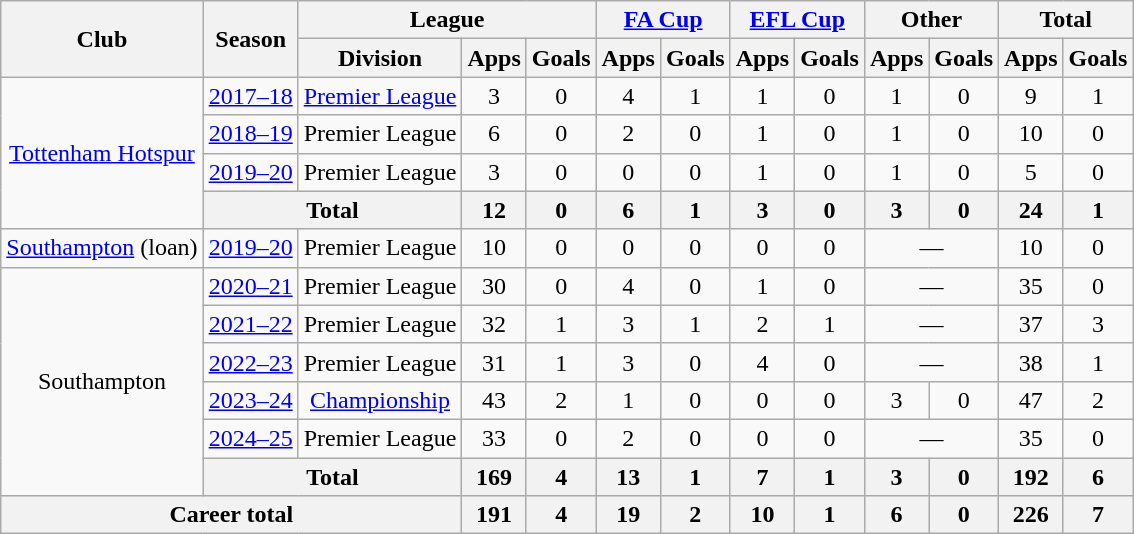<table class=wikitable style=text-align:center>
<tr>
<th rowspan=2>Club</th>
<th rowspan=2>Season</th>
<th colspan=3>League</th>
<th colspan=2><a href='#'>FA Cup</a></th>
<th colspan=2><a href='#'>EFL Cup</a></th>
<th colspan=2>Other</th>
<th colspan=2>Total</th>
</tr>
<tr>
<th>Division</th>
<th>Apps</th>
<th>Goals</th>
<th>Apps</th>
<th>Goals</th>
<th>Apps</th>
<th>Goals</th>
<th>Apps</th>
<th>Goals</th>
<th>Apps</th>
<th>Goals</th>
</tr>
<tr>
<td rowspan=4><a href='#'>Tottenham Hotspur</a></td>
<td><a href='#'>2017–18</a></td>
<td><a href='#'>Premier League</a></td>
<td>3</td>
<td>0</td>
<td>4</td>
<td>1</td>
<td>1</td>
<td>0</td>
<td>1</td>
<td>0</td>
<td>9</td>
<td>1</td>
</tr>
<tr>
<td><a href='#'>2018–19</a></td>
<td>Premier League</td>
<td>6</td>
<td>0</td>
<td>2</td>
<td>0</td>
<td>1</td>
<td>0</td>
<td>1</td>
<td>0</td>
<td>10</td>
<td>0</td>
</tr>
<tr>
<td><a href='#'>2019–20</a></td>
<td>Premier League</td>
<td>3</td>
<td>0</td>
<td>0</td>
<td>0</td>
<td>1</td>
<td>0</td>
<td>1</td>
<td>0</td>
<td>5</td>
<td>0</td>
</tr>
<tr>
<th colspan=2>Total</th>
<th>12</th>
<th>0</th>
<th>6</th>
<th>1</th>
<th>3</th>
<th>0</th>
<th>3</th>
<th>0</th>
<th>24</th>
<th>1</th>
</tr>
<tr>
<td><a href='#'>Southampton</a> (loan)</td>
<td><a href='#'>2019–20</a></td>
<td>Premier League</td>
<td>10</td>
<td>0</td>
<td>0</td>
<td>0</td>
<td>0</td>
<td>0</td>
<td colspan=2>—</td>
<td>10</td>
<td>0</td>
</tr>
<tr>
<td rowspan=6>Southampton</td>
<td><a href='#'>2020–21</a></td>
<td>Premier League</td>
<td>30</td>
<td>0</td>
<td>4</td>
<td>0</td>
<td>1</td>
<td>0</td>
<td colspan=2>—</td>
<td>35</td>
<td>0</td>
</tr>
<tr>
<td><a href='#'>2021–22</a></td>
<td>Premier League</td>
<td>32</td>
<td>1</td>
<td>3</td>
<td>1</td>
<td>2</td>
<td>1</td>
<td colspan=2>—</td>
<td>37</td>
<td>3</td>
</tr>
<tr>
<td><a href='#'>2022–23</a></td>
<td>Premier League</td>
<td>31</td>
<td>1</td>
<td>3</td>
<td>0</td>
<td>4</td>
<td>0</td>
<td colspan=2>—</td>
<td>38</td>
<td>1</td>
</tr>
<tr>
<td><a href='#'>2023–24</a></td>
<td><a href='#'>Championship</a></td>
<td>43</td>
<td>2</td>
<td>1</td>
<td>0</td>
<td>0</td>
<td>0</td>
<td>3</td>
<td>0</td>
<td>47</td>
<td>2</td>
</tr>
<tr>
<td><a href='#'>2024–25</a></td>
<td>Premier League</td>
<td>33</td>
<td>0</td>
<td>2</td>
<td>0</td>
<td>0</td>
<td>0</td>
<td colspan=2>—</td>
<td>35</td>
<td>0</td>
</tr>
<tr>
<th colspan=2>Total</th>
<th>169</th>
<th>4</th>
<th>13</th>
<th>1</th>
<th>7</th>
<th>1</th>
<th>3</th>
<th>0</th>
<th>192</th>
<th>6</th>
</tr>
<tr>
<th colspan=3>Career total</th>
<th>191</th>
<th>4</th>
<th>19</th>
<th>2</th>
<th>10</th>
<th>1</th>
<th>6</th>
<th>0</th>
<th>226</th>
<th>7</th>
</tr>
</table>
